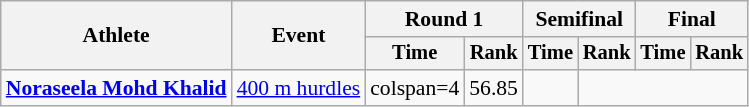<table class="wikitable" style="font-size:90%">
<tr>
<th rowspan=2>Athlete</th>
<th rowspan=2>Event</th>
<th colspan=2>Round 1</th>
<th colspan=2>Semifinal</th>
<th colspan=2>Final</th>
</tr>
<tr style="font-size:95%">
<th>Time</th>
<th>Rank</th>
<th>Time</th>
<th>Rank</th>
<th>Time</th>
<th>Rank</th>
</tr>
<tr align=center>
<td align=left><strong><a href='#'>Noraseela Mohd Khalid</a></strong></td>
<td rowspan=2 align=left><a href='#'>400 m hurdles</a></td>
<td>colspan=4 </td>
<td>56.85</td>
<td></td>
</tr>
</table>
